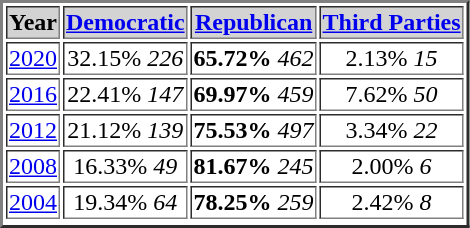<table border = "2">
<tr style="background:lightgrey;">
<th>Year</th>
<th><a href='#'>Democratic</a></th>
<th><a href='#'>Republican</a></th>
<th><a href='#'>Third Parties</a></th>
</tr>
<tr>
<td align="center" ><a href='#'>2020</a></td>
<td align="center" >32.15% <em>226</em></td>
<td align="center" ><strong>65.72%</strong> <em>462</em></td>
<td align="center" >2.13% <em>15</em></td>
</tr>
<tr>
<td align="center" ><a href='#'>2016</a></td>
<td align="center" >22.41% <em>147</em></td>
<td align="center" ><strong>69.97%</strong> <em>459</em></td>
<td align="center" >7.62% <em>50</em></td>
</tr>
<tr>
<td align="center" ><a href='#'>2012</a></td>
<td align="center" >21.12% <em>139</em></td>
<td align="center" ><strong>75.53%</strong> <em>497</em></td>
<td align="center" >3.34% <em>22</em></td>
</tr>
<tr>
<td align="center" ><a href='#'>2008</a></td>
<td align="center" >16.33% <em>49</em></td>
<td align="center" ><strong>81.67%</strong> <em>245</em></td>
<td align="center" >2.00% <em>6</em></td>
</tr>
<tr>
<td align="center" ><a href='#'>2004</a></td>
<td align="center" >19.34% <em>64</em></td>
<td align="center" ><strong>78.25%</strong> <em>259</em></td>
<td align="center" >2.42% <em>8</em></td>
</tr>
<tr>
</tr>
</table>
